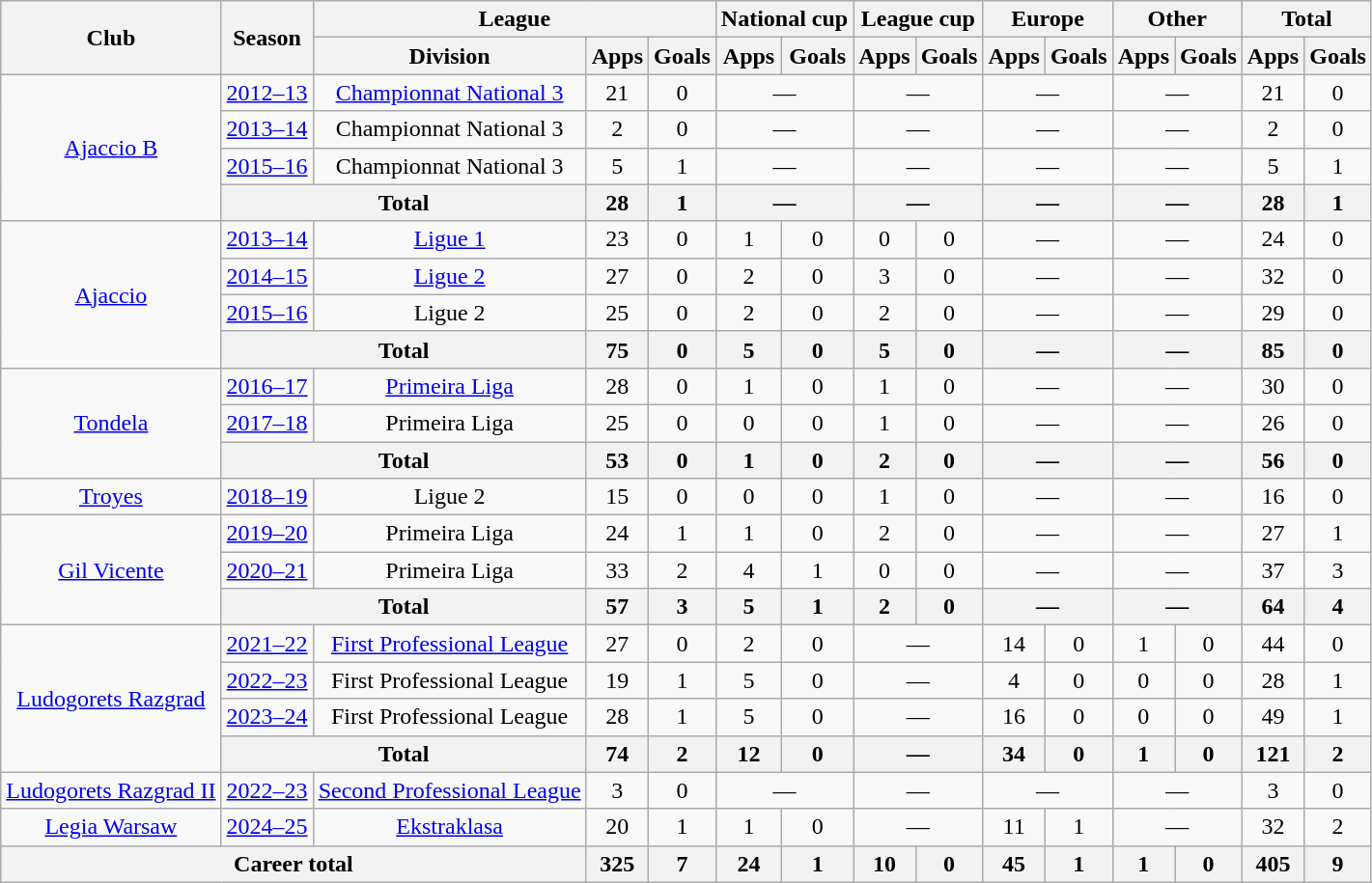<table class="wikitable" style="text-align: center">
<tr>
<th rowspan="2">Club</th>
<th rowspan="2">Season</th>
<th colspan="3">League</th>
<th colspan="2">National cup</th>
<th colspan="2">League cup</th>
<th colspan="2">Europe</th>
<th colspan="2">Other</th>
<th colspan="2">Total</th>
</tr>
<tr>
<th>Division</th>
<th>Apps</th>
<th>Goals</th>
<th>Apps</th>
<th>Goals</th>
<th>Apps</th>
<th>Goals</th>
<th>Apps</th>
<th>Goals</th>
<th>Apps</th>
<th>Goals</th>
<th>Apps</th>
<th>Goals</th>
</tr>
<tr>
<td rowspan="4"><a href='#'>Ajaccio B</a></td>
<td><a href='#'>2012–13</a></td>
<td><a href='#'>Championnat National 3</a></td>
<td>21</td>
<td>0</td>
<td colspan="2">—</td>
<td colspan="2">—</td>
<td colspan="2">—</td>
<td colspan="2">—</td>
<td>21</td>
<td>0</td>
</tr>
<tr>
<td><a href='#'>2013–14</a></td>
<td>Championnat National 3</td>
<td>2</td>
<td>0</td>
<td colspan="2">—</td>
<td colspan="2">—</td>
<td colspan="2">—</td>
<td colspan="2">—</td>
<td>2</td>
<td>0</td>
</tr>
<tr>
<td><a href='#'>2015–16</a></td>
<td>Championnat National 3</td>
<td>5</td>
<td>1</td>
<td colspan="2">—</td>
<td colspan="2">—</td>
<td colspan="2">—</td>
<td colspan="2">—</td>
<td>5</td>
<td>1</td>
</tr>
<tr>
<th colspan="2">Total</th>
<th>28</th>
<th>1</th>
<th colspan="2">—</th>
<th colspan="2">—</th>
<th colspan="2">—</th>
<th colspan="2">—</th>
<th>28</th>
<th>1</th>
</tr>
<tr>
<td rowspan="4"><a href='#'>Ajaccio</a></td>
<td><a href='#'>2013–14</a></td>
<td><a href='#'>Ligue 1</a></td>
<td>23</td>
<td>0</td>
<td>1</td>
<td>0</td>
<td>0</td>
<td>0</td>
<td colspan="2">—</td>
<td colspan="2">—</td>
<td>24</td>
<td>0</td>
</tr>
<tr>
<td><a href='#'>2014–15</a></td>
<td><a href='#'>Ligue 2</a></td>
<td>27</td>
<td>0</td>
<td>2</td>
<td>0</td>
<td>3</td>
<td>0</td>
<td colspan="2">—</td>
<td colspan="2">—</td>
<td>32</td>
<td>0</td>
</tr>
<tr>
<td><a href='#'>2015–16</a></td>
<td>Ligue 2</td>
<td>25</td>
<td>0</td>
<td>2</td>
<td>0</td>
<td>2</td>
<td>0</td>
<td colspan="2">—</td>
<td colspan="2">—</td>
<td>29</td>
<td>0</td>
</tr>
<tr>
<th colspan="2">Total</th>
<th>75</th>
<th>0</th>
<th>5</th>
<th>0</th>
<th>5</th>
<th>0</th>
<th colspan="2">—</th>
<th colspan="2">—</th>
<th>85</th>
<th>0</th>
</tr>
<tr>
<td rowspan="3"><a href='#'>Tondela</a></td>
<td><a href='#'>2016–17</a></td>
<td><a href='#'>Primeira Liga</a></td>
<td>28</td>
<td>0</td>
<td>1</td>
<td>0</td>
<td>1</td>
<td>0</td>
<td colspan="2">—</td>
<td colspan="2">—</td>
<td>30</td>
<td>0</td>
</tr>
<tr>
<td><a href='#'>2017–18</a></td>
<td>Primeira Liga</td>
<td>25</td>
<td>0</td>
<td>0</td>
<td>0</td>
<td>1</td>
<td>0</td>
<td colspan="2">—</td>
<td colspan="2">—</td>
<td>26</td>
<td>0</td>
</tr>
<tr>
<th colspan="2">Total</th>
<th>53</th>
<th>0</th>
<th>1</th>
<th>0</th>
<th>2</th>
<th>0</th>
<th colspan="2">—</th>
<th colspan="2">—</th>
<th>56</th>
<th>0</th>
</tr>
<tr>
<td><a href='#'>Troyes</a></td>
<td><a href='#'>2018–19</a></td>
<td>Ligue 2</td>
<td>15</td>
<td>0</td>
<td>0</td>
<td>0</td>
<td>1</td>
<td>0</td>
<td colspan="2">—</td>
<td colspan="2">—</td>
<td>16</td>
<td>0</td>
</tr>
<tr>
<td rowspan="3"><a href='#'>Gil Vicente</a></td>
<td><a href='#'>2019–20</a></td>
<td>Primeira Liga</td>
<td>24</td>
<td>1</td>
<td>1</td>
<td>0</td>
<td>2</td>
<td>0</td>
<td colspan="2">—</td>
<td colspan="2">—</td>
<td>27</td>
<td>1</td>
</tr>
<tr>
<td><a href='#'>2020–21</a></td>
<td>Primeira Liga</td>
<td>33</td>
<td>2</td>
<td>4</td>
<td>1</td>
<td>0</td>
<td>0</td>
<td colspan="2">—</td>
<td colspan="2">—</td>
<td>37</td>
<td>3</td>
</tr>
<tr>
<th colspan="2">Total</th>
<th>57</th>
<th>3</th>
<th>5</th>
<th>1</th>
<th>2</th>
<th>0</th>
<th colspan="2">—</th>
<th colspan="2">—</th>
<th>64</th>
<th>4</th>
</tr>
<tr>
<td rowspan="4"><a href='#'>Ludogorets Razgrad</a></td>
<td><a href='#'>2021–22</a></td>
<td><a href='#'>First Professional League</a></td>
<td>27</td>
<td>0</td>
<td>2</td>
<td>0</td>
<td colspan="2">—</td>
<td>14</td>
<td>0</td>
<td>1</td>
<td>0</td>
<td>44</td>
<td>0</td>
</tr>
<tr>
<td><a href='#'>2022–23</a></td>
<td>First Professional League</td>
<td>19</td>
<td>1</td>
<td>5</td>
<td>0</td>
<td colspan="2">—</td>
<td>4</td>
<td>0</td>
<td>0</td>
<td>0</td>
<td>28</td>
<td>1</td>
</tr>
<tr>
<td><a href='#'>2023–24</a></td>
<td>First Professional League</td>
<td>28</td>
<td>1</td>
<td>5</td>
<td>0</td>
<td colspan="2">—</td>
<td>16</td>
<td>0</td>
<td>0</td>
<td>0</td>
<td>49</td>
<td>1</td>
</tr>
<tr>
<th colspan="2">Total</th>
<th>74</th>
<th>2</th>
<th>12</th>
<th>0</th>
<th colspan="2">—</th>
<th>34</th>
<th>0</th>
<th>1</th>
<th>0</th>
<th>121</th>
<th>2</th>
</tr>
<tr>
<td><a href='#'>Ludogorets Razgrad II</a></td>
<td><a href='#'>2022–23</a></td>
<td><a href='#'>Second Professional League</a></td>
<td>3</td>
<td>0</td>
<td colspan="2">—</td>
<td colspan="2">—</td>
<td colspan="2">—</td>
<td colspan="2">—</td>
<td>3</td>
<td>0</td>
</tr>
<tr>
<td><a href='#'>Legia Warsaw</a></td>
<td><a href='#'>2024–25</a></td>
<td><a href='#'>Ekstraklasa</a></td>
<td>20</td>
<td>1</td>
<td>1</td>
<td>0</td>
<td colspan="2">—</td>
<td>11</td>
<td>1</td>
<td colspan="2">—</td>
<td>32</td>
<td>2</td>
</tr>
<tr>
<th colspan="3">Career total</th>
<th>325</th>
<th>7</th>
<th>24</th>
<th>1</th>
<th>10</th>
<th>0</th>
<th>45</th>
<th>1</th>
<th>1</th>
<th>0</th>
<th>405</th>
<th>9</th>
</tr>
</table>
